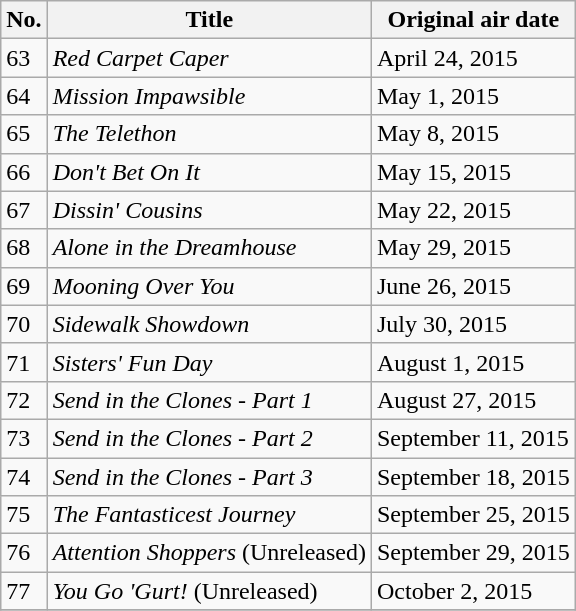<table class="wikitable">
<tr>
<th>No.</th>
<th>Title</th>
<th>Original air date</th>
</tr>
<tr>
<td>63</td>
<td><em>Red Carpet Caper</em></td>
<td>April 24, 2015</td>
</tr>
<tr>
<td>64</td>
<td><em>Mission Impawsible</em></td>
<td>May 1, 2015</td>
</tr>
<tr>
<td>65</td>
<td><em>The Telethon</em></td>
<td>May 8, 2015</td>
</tr>
<tr>
<td>66</td>
<td><em>Don't Bet On It</em></td>
<td>May 15, 2015</td>
</tr>
<tr>
<td>67</td>
<td><em>Dissin' Cousins</em></td>
<td>May 22, 2015</td>
</tr>
<tr>
<td>68</td>
<td><em>Alone in the Dreamhouse</em></td>
<td>May 29, 2015</td>
</tr>
<tr>
<td>69</td>
<td><em>Mooning Over You</em></td>
<td>June 26, 2015</td>
</tr>
<tr>
<td>70</td>
<td><em>Sidewalk Showdown</em></td>
<td>July 30, 2015</td>
</tr>
<tr>
<td>71</td>
<td><em>Sisters' Fun Day</em></td>
<td>August 1, 2015</td>
</tr>
<tr>
<td>72</td>
<td><em>Send in the Clones - Part 1</em></td>
<td>August 27, 2015</td>
</tr>
<tr>
<td>73</td>
<td><em>Send in the Clones - Part 2</em></td>
<td>September 11, 2015</td>
</tr>
<tr>
<td>74</td>
<td><em>Send in the Clones - Part 3</em></td>
<td>September 18, 2015</td>
</tr>
<tr>
<td>75</td>
<td><em>The Fantasticest Journey</em></td>
<td>September 25, 2015</td>
</tr>
<tr>
<td>76</td>
<td><em>Attention Shoppers</em> (Unreleased)</td>
<td>September 29, 2015</td>
</tr>
<tr>
<td>77</td>
<td><em>You Go 'Gurt!</em> (Unreleased)</td>
<td>October 2, 2015</td>
</tr>
<tr>
</tr>
</table>
